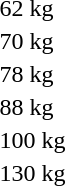<table>
<tr>
<td rowspan=2>62 kg</td>
<td rowspan=2></td>
<td rowspan=2></td>
<td></td>
</tr>
<tr>
<td></td>
</tr>
<tr>
<td rowspan=2>70 kg</td>
<td rowspan=2></td>
<td rowspan=2></td>
<td></td>
</tr>
<tr>
<td></td>
</tr>
<tr>
<td>78 kg</td>
<td></td>
<td></td>
<td></td>
</tr>
<tr>
<td rowspan=2>88 kg</td>
<td rowspan=2></td>
<td rowspan=2></td>
<td></td>
</tr>
<tr>
<td></td>
</tr>
<tr>
<td>100 kg</td>
<td></td>
<td></td>
<td></td>
</tr>
<tr>
<td rowspan=2>130 kg</td>
<td rowspan=2></td>
<td rowspan=2></td>
<td></td>
</tr>
<tr>
<td></td>
</tr>
<tr>
</tr>
</table>
